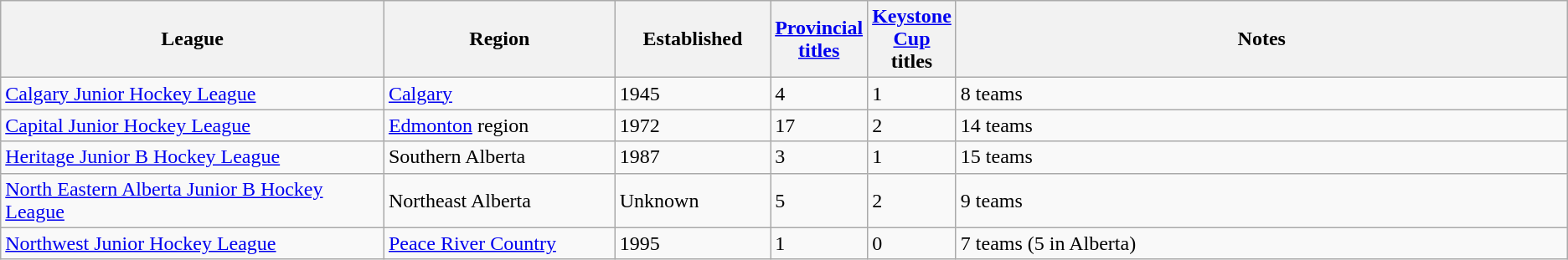<table class="wikitable">
<tr>
<th bgcolor="#DDDDFF" width="25%">League</th>
<th bgcolor="#DDDDFF" width="15%">Region</th>
<th bgcolor="#DDDDFF" width="10%">Established</th>
<th bgcolor="#DDDDFF" width="5%"><a href='#'>Provincial titles</a></th>
<th bgcolor="#DDDDFF" width="5%"><a href='#'>Keystone Cup</a> titles</th>
<th bgcolor="#DDDDFF" width="40%">Notes</th>
</tr>
<tr>
<td><a href='#'>Calgary Junior Hockey League</a></td>
<td><a href='#'>Calgary</a></td>
<td>1945</td>
<td>4</td>
<td>1</td>
<td>8 teams</td>
</tr>
<tr>
<td><a href='#'>Capital Junior Hockey League</a></td>
<td><a href='#'>Edmonton</a> region</td>
<td>1972</td>
<td>17</td>
<td>2</td>
<td>14 teams</td>
</tr>
<tr>
<td><a href='#'>Heritage Junior B Hockey League</a></td>
<td>Southern Alberta</td>
<td>1987</td>
<td>3</td>
<td>1</td>
<td>15 teams</td>
</tr>
<tr>
<td><a href='#'>North Eastern Alberta Junior B Hockey League</a></td>
<td>Northeast Alberta</td>
<td>Unknown</td>
<td>5</td>
<td>2</td>
<td>9 teams</td>
</tr>
<tr>
<td><a href='#'>Northwest Junior Hockey League</a></td>
<td><a href='#'>Peace River Country</a></td>
<td>1995</td>
<td>1</td>
<td>0</td>
<td>7 teams (5 in Alberta)</td>
</tr>
</table>
